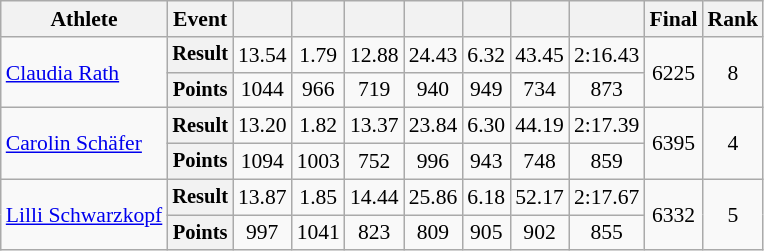<table class="wikitable" style="font-size:90%">
<tr>
<th>Athlete</th>
<th>Event</th>
<th></th>
<th></th>
<th></th>
<th></th>
<th></th>
<th></th>
<th></th>
<th>Final</th>
<th>Rank</th>
</tr>
<tr align=center>
<td rowspan=2 align=left><a href='#'>Claudia Rath</a></td>
<th style="font-size:95%">Result</th>
<td>13.54</td>
<td>1.79</td>
<td>12.88</td>
<td>24.43</td>
<td>6.32</td>
<td>43.45</td>
<td>2:16.43</td>
<td rowspan=2>6225</td>
<td rowspan=2>8</td>
</tr>
<tr align=center>
<th style="font-size:95%">Points</th>
<td>1044</td>
<td>966</td>
<td>719</td>
<td>940</td>
<td>949</td>
<td>734</td>
<td>873</td>
</tr>
<tr align=center>
<td rowspan=2 align=left><a href='#'>Carolin Schäfer</a></td>
<th style="font-size:95%">Result</th>
<td>13.20</td>
<td>1.82</td>
<td>13.37</td>
<td>23.84</td>
<td>6.30</td>
<td>44.19</td>
<td>2:17.39</td>
<td rowspan=2>6395</td>
<td rowspan=2>4</td>
</tr>
<tr align=center>
<th style="font-size:95%">Points</th>
<td>1094</td>
<td>1003</td>
<td>752</td>
<td>996</td>
<td>943</td>
<td>748</td>
<td>859</td>
</tr>
<tr align=center>
<td rowspan=2 align=left><a href='#'>Lilli Schwarzkopf</a></td>
<th style="font-size:95%">Result</th>
<td>13.87</td>
<td>1.85</td>
<td>14.44</td>
<td>25.86</td>
<td>6.18</td>
<td>52.17</td>
<td>2:17.67</td>
<td rowspan=2>6332</td>
<td rowspan=2>5</td>
</tr>
<tr align=center>
<th style="font-size:95%">Points</th>
<td>997</td>
<td>1041</td>
<td>823</td>
<td>809</td>
<td>905</td>
<td>902</td>
<td>855</td>
</tr>
</table>
